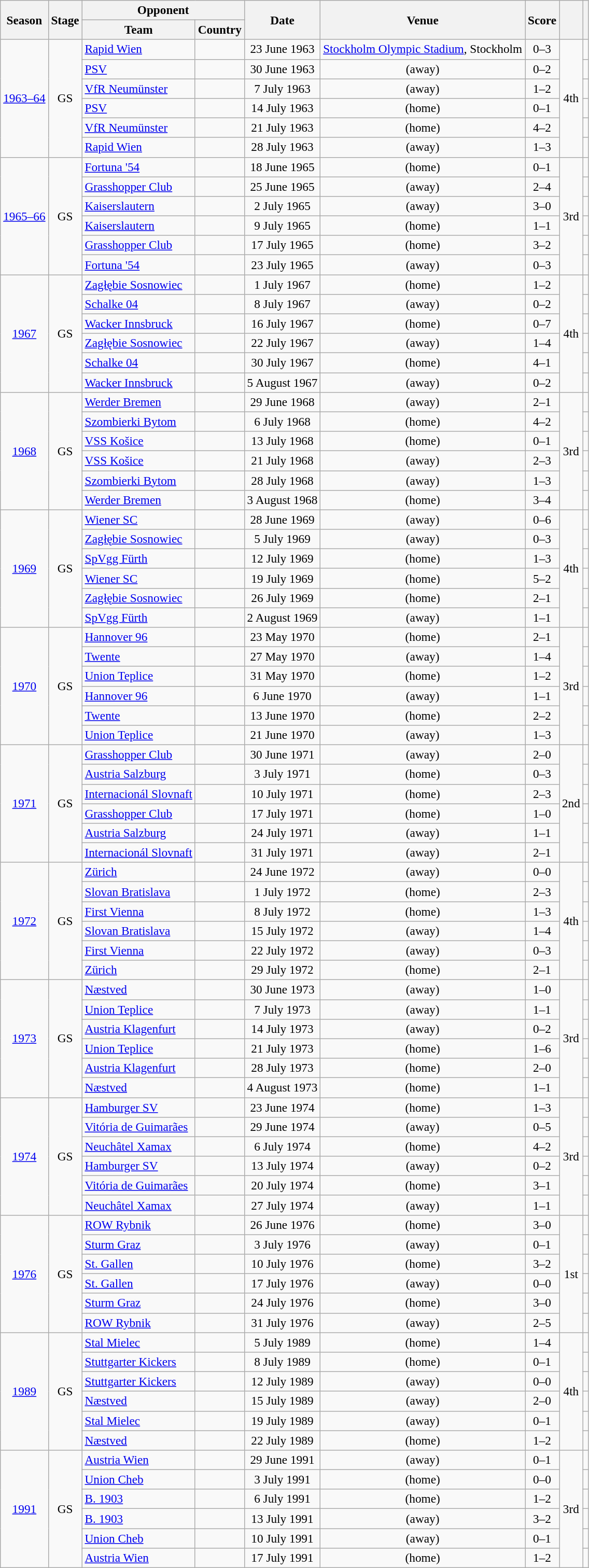<table class="wikitable" style="text-align: center; font-size: 97%;">
<tr>
<th rowspan=2>Season</th>
<th rowspan=2>Stage</th>
<th scope="col" colspan=2>Opponent</th>
<th scope="col" rowspan=2>Date</th>
<th scope="col" rowspan=2>Venue</th>
<th scope="col" rowspan=2>Score</th>
<th scope="col" rowspan=2></th>
<th scope="col" rowspan=2></th>
</tr>
<tr>
<th scope="col">Team</th>
<th scope="col">Country</th>
</tr>
<tr>
<td rowspan=6><a href='#'>1963–64</a></td>
<td rowspan=6>GS</td>
<td align=left><a href='#'>Rapid Wien</a></td>
<td align=left></td>
<td>23 June 1963</td>
<td><a href='#'>Stockholm Olympic Stadium</a>, Stockholm</td>
<td>0–3</td>
<td rowspan=6>4th</td>
<td></td>
</tr>
<tr>
<td align=left><a href='#'>PSV</a></td>
<td align=left></td>
<td>30 June 1963</td>
<td>(away)</td>
<td>0–2</td>
<td></td>
</tr>
<tr>
<td align=left><a href='#'>VfR Neumünster</a></td>
<td align=left></td>
<td>7 July 1963</td>
<td>(away)</td>
<td>1–2</td>
<td></td>
</tr>
<tr>
<td align=left><a href='#'>PSV</a></td>
<td align=left></td>
<td>14 July 1963</td>
<td>(home)</td>
<td>0–1</td>
<td></td>
</tr>
<tr>
<td align=left><a href='#'>VfR Neumünster</a></td>
<td align=left></td>
<td>21 July 1963</td>
<td>(home)</td>
<td>4–2</td>
<td></td>
</tr>
<tr>
<td align=left><a href='#'>Rapid Wien</a></td>
<td align=left></td>
<td>28 July 1963</td>
<td>(away)</td>
<td>1–3</td>
<td></td>
</tr>
<tr>
<td rowspan=6><a href='#'>1965–66</a></td>
<td rowspan=6>GS</td>
<td align=left><a href='#'>Fortuna '54</a></td>
<td align=left></td>
<td>18 June 1965</td>
<td>(home)</td>
<td>0–1</td>
<td rowspan=6>3rd</td>
<td></td>
</tr>
<tr>
<td align=left><a href='#'>Grasshopper Club</a></td>
<td align=left></td>
<td>25 June 1965</td>
<td>(away)</td>
<td>2–4</td>
<td></td>
</tr>
<tr>
<td align=left><a href='#'>Kaiserslautern</a></td>
<td align=left></td>
<td>2 July 1965</td>
<td>(away)</td>
<td>3–0</td>
<td></td>
</tr>
<tr>
<td align=left><a href='#'>Kaiserslautern</a></td>
<td align=left></td>
<td>9 July 1965</td>
<td>(home)</td>
<td>1–1</td>
<td></td>
</tr>
<tr>
<td align=left><a href='#'>Grasshopper Club</a></td>
<td align=left></td>
<td>17 July 1965</td>
<td>(home)</td>
<td>3–2</td>
<td></td>
</tr>
<tr>
<td align=left><a href='#'>Fortuna '54</a></td>
<td align=left></td>
<td>23 July 1965</td>
<td>(away)</td>
<td>0–3</td>
<td></td>
</tr>
<tr>
<td rowspan=6><a href='#'>1967</a></td>
<td rowspan=6>GS</td>
<td align=left><a href='#'>Zagłębie Sosnowiec</a></td>
<td align=left></td>
<td>1 July 1967</td>
<td>(home)</td>
<td>1–2</td>
<td rowspan=6>4th</td>
<td></td>
</tr>
<tr>
<td align=left><a href='#'>Schalke 04</a></td>
<td align=left></td>
<td>8 July 1967</td>
<td>(away)</td>
<td>0–2</td>
<td></td>
</tr>
<tr>
<td align=left><a href='#'>Wacker Innsbruck</a></td>
<td align=left></td>
<td>16 July 1967</td>
<td>(home)</td>
<td>0–7</td>
<td></td>
</tr>
<tr>
<td align=left><a href='#'>Zagłębie Sosnowiec</a></td>
<td align=left></td>
<td>22 July 1967</td>
<td>(away)</td>
<td>1–4</td>
<td></td>
</tr>
<tr>
<td align=left><a href='#'>Schalke 04</a></td>
<td align=left></td>
<td>30 July 1967</td>
<td>(home)</td>
<td>4–1</td>
<td></td>
</tr>
<tr>
<td align=left><a href='#'>Wacker Innsbruck</a></td>
<td align=left></td>
<td>5 August 1967</td>
<td>(away)</td>
<td>0–2</td>
<td></td>
</tr>
<tr>
<td rowspan=6><a href='#'>1968</a></td>
<td rowspan=6>GS</td>
<td align=left><a href='#'>Werder Bremen</a></td>
<td align=left></td>
<td>29 June 1968</td>
<td>(away)</td>
<td>2–1</td>
<td rowspan=6>3rd</td>
<td></td>
</tr>
<tr>
<td align=left><a href='#'>Szombierki Bytom</a></td>
<td align=left></td>
<td>6 July 1968</td>
<td>(home)</td>
<td>4–2</td>
<td></td>
</tr>
<tr>
<td align=left><a href='#'>VSS Košice</a></td>
<td align=left></td>
<td>13 July 1968</td>
<td>(home)</td>
<td>0–1</td>
<td></td>
</tr>
<tr>
<td align=left><a href='#'>VSS Košice</a></td>
<td align=left></td>
<td>21 July 1968</td>
<td>(away)</td>
<td>2–3</td>
<td></td>
</tr>
<tr>
<td align=left><a href='#'>Szombierki Bytom</a></td>
<td align=left></td>
<td>28 July 1968</td>
<td>(away)</td>
<td>1–3</td>
<td></td>
</tr>
<tr>
<td align=left><a href='#'>Werder Bremen</a></td>
<td align=left></td>
<td>3 August 1968</td>
<td>(home)</td>
<td>3–4</td>
<td></td>
</tr>
<tr>
<td rowspan=6><a href='#'>1969</a></td>
<td rowspan=6>GS</td>
<td align=left><a href='#'>Wiener SC</a></td>
<td align=left></td>
<td>28 June 1969</td>
<td>(away)</td>
<td>0–6</td>
<td rowspan=6>4th</td>
<td></td>
</tr>
<tr>
<td align=left><a href='#'>Zagłębie Sosnowiec</a></td>
<td align=left></td>
<td>5 July 1969</td>
<td>(away)</td>
<td>0–3</td>
<td></td>
</tr>
<tr>
<td align=left><a href='#'>SpVgg Fürth</a></td>
<td align=left></td>
<td>12 July 1969</td>
<td>(home)</td>
<td>1–3</td>
<td></td>
</tr>
<tr>
<td align=left><a href='#'>Wiener SC</a></td>
<td align=left></td>
<td>19 July 1969</td>
<td>(home)</td>
<td>5–2</td>
<td></td>
</tr>
<tr>
<td align=left><a href='#'>Zagłębie Sosnowiec</a></td>
<td align=left></td>
<td>26 July 1969</td>
<td>(home)</td>
<td>2–1</td>
<td></td>
</tr>
<tr>
<td align=left><a href='#'>SpVgg Fürth</a></td>
<td align=left></td>
<td>2 August 1969</td>
<td>(away)</td>
<td>1–1</td>
<td></td>
</tr>
<tr>
<td rowspan=6><a href='#'>1970</a></td>
<td rowspan=6>GS</td>
<td align=left><a href='#'>Hannover 96</a></td>
<td align=left></td>
<td>23 May 1970</td>
<td>(home)</td>
<td>2–1</td>
<td rowspan=6>3rd</td>
<td></td>
</tr>
<tr>
<td align=left><a href='#'>Twente</a></td>
<td align=left></td>
<td>27 May 1970</td>
<td>(away)</td>
<td>1–4</td>
<td></td>
</tr>
<tr>
<td align=left><a href='#'>Union Teplice</a></td>
<td align=left></td>
<td>31 May 1970</td>
<td>(home)</td>
<td>1–2</td>
<td></td>
</tr>
<tr>
<td align=left><a href='#'>Hannover 96</a></td>
<td align=left></td>
<td>6 June 1970</td>
<td>(away)</td>
<td>1–1</td>
<td></td>
</tr>
<tr>
<td align=left><a href='#'>Twente</a></td>
<td align=left></td>
<td>13 June 1970</td>
<td>(home)</td>
<td>2–2</td>
<td></td>
</tr>
<tr>
<td align=left><a href='#'>Union Teplice</a></td>
<td align=left></td>
<td>21 June 1970</td>
<td>(away)</td>
<td>1–3</td>
<td></td>
</tr>
<tr>
<td rowspan=6><a href='#'>1971</a></td>
<td rowspan=6>GS</td>
<td align=left><a href='#'>Grasshopper Club</a></td>
<td align=left></td>
<td>30 June 1971</td>
<td>(away)</td>
<td>2–0</td>
<td rowspan=6>2nd</td>
<td></td>
</tr>
<tr>
<td align=left><a href='#'>Austria Salzburg</a></td>
<td align=left></td>
<td>3 July 1971</td>
<td>(home)</td>
<td>0–3</td>
<td></td>
</tr>
<tr>
<td align=left><a href='#'>Internacionál Slovnaft</a></td>
<td align=left></td>
<td>10 July 1971</td>
<td>(home)</td>
<td>2–3</td>
<td></td>
</tr>
<tr>
<td align=left><a href='#'>Grasshopper Club</a></td>
<td align=left></td>
<td>17 July 1971</td>
<td>(home)</td>
<td>1–0</td>
<td></td>
</tr>
<tr>
<td align=left><a href='#'>Austria Salzburg</a></td>
<td align=left></td>
<td>24 July 1971</td>
<td>(away)</td>
<td>1–1</td>
<td></td>
</tr>
<tr>
<td align=left><a href='#'>Internacionál Slovnaft</a></td>
<td align=left></td>
<td>31 July 1971</td>
<td>(away)</td>
<td>2–1</td>
<td></td>
</tr>
<tr>
<td rowspan=6><a href='#'>1972</a></td>
<td rowspan=6>GS</td>
<td align=left><a href='#'>Zürich</a></td>
<td align=left></td>
<td>24 June 1972</td>
<td>(away)</td>
<td>0–0</td>
<td rowspan=6>4th</td>
<td></td>
</tr>
<tr>
<td align=left><a href='#'>Slovan Bratislava</a></td>
<td align=left></td>
<td>1 July 1972</td>
<td>(home)</td>
<td>2–3</td>
<td></td>
</tr>
<tr>
<td align=left><a href='#'>First Vienna</a></td>
<td align=left></td>
<td>8 July 1972</td>
<td>(home)</td>
<td>1–3</td>
<td></td>
</tr>
<tr>
<td align=left><a href='#'>Slovan Bratislava</a></td>
<td align=left></td>
<td>15 July 1972</td>
<td>(away)</td>
<td>1–4</td>
<td></td>
</tr>
<tr>
<td align=left><a href='#'>First Vienna</a></td>
<td align=left></td>
<td>22 July 1972</td>
<td>(away)</td>
<td>0–3</td>
<td></td>
</tr>
<tr>
<td align=left><a href='#'>Zürich</a></td>
<td align=left></td>
<td>29 July 1972</td>
<td>(home)</td>
<td>2–1</td>
<td></td>
</tr>
<tr>
<td rowspan=6><a href='#'>1973</a></td>
<td rowspan=6>GS</td>
<td align=left><a href='#'>Næstved</a></td>
<td align=left></td>
<td>30 June 1973</td>
<td>(away)</td>
<td>1–0</td>
<td rowspan=6>3rd</td>
<td></td>
</tr>
<tr>
<td align=left><a href='#'>Union Teplice</a></td>
<td align=left></td>
<td>7 July 1973</td>
<td>(away)</td>
<td>1–1</td>
<td></td>
</tr>
<tr>
<td align=left><a href='#'>Austria Klagenfurt</a></td>
<td align=left></td>
<td>14 July 1973</td>
<td>(away)</td>
<td>0–2</td>
<td></td>
</tr>
<tr>
<td align=left><a href='#'>Union Teplice</a></td>
<td align=left></td>
<td>21 July 1973</td>
<td>(home)</td>
<td>1–6</td>
<td></td>
</tr>
<tr>
<td align=left><a href='#'>Austria Klagenfurt</a></td>
<td align=left></td>
<td>28 July 1973</td>
<td>(home)</td>
<td>2–0</td>
<td></td>
</tr>
<tr>
<td align=left><a href='#'>Næstved</a></td>
<td align=left></td>
<td>4 August 1973</td>
<td>(home)</td>
<td>1–1</td>
<td></td>
</tr>
<tr>
<td rowspan=6><a href='#'>1974</a></td>
<td rowspan=6>GS</td>
<td align=left><a href='#'>Hamburger SV</a></td>
<td align=left></td>
<td>23 June 1974</td>
<td>(home)</td>
<td>1–3</td>
<td rowspan=6>3rd</td>
<td></td>
</tr>
<tr>
<td align=left><a href='#'>Vitória de Guimarães</a></td>
<td align=left></td>
<td>29 June 1974</td>
<td>(away)</td>
<td>0–5</td>
<td></td>
</tr>
<tr>
<td align=left><a href='#'>Neuchâtel Xamax</a></td>
<td align=left></td>
<td>6 July 1974</td>
<td>(home)</td>
<td>4–2</td>
<td></td>
</tr>
<tr>
<td align=left><a href='#'>Hamburger SV</a></td>
<td align=left></td>
<td>13 July 1974</td>
<td>(away)</td>
<td>0–2</td>
<td></td>
</tr>
<tr>
<td align=left><a href='#'>Vitória de Guimarães</a></td>
<td align=left></td>
<td>20 July 1974</td>
<td>(home)</td>
<td>3–1</td>
<td></td>
</tr>
<tr>
<td align=left><a href='#'>Neuchâtel Xamax</a></td>
<td align=left></td>
<td>27 July 1974</td>
<td>(away)</td>
<td>1–1</td>
<td></td>
</tr>
<tr>
<td rowspan=6><a href='#'>1976</a></td>
<td rowspan=6>GS</td>
<td align=left><a href='#'>ROW Rybnik</a></td>
<td align=left></td>
<td>26 June 1976</td>
<td>(home)</td>
<td>3–0</td>
<td rowspan=6>1st</td>
<td></td>
</tr>
<tr>
<td align=left><a href='#'>Sturm Graz</a></td>
<td align=left></td>
<td>3 July 1976</td>
<td>(away)</td>
<td>0–1</td>
<td></td>
</tr>
<tr>
<td align=left><a href='#'>St. Gallen</a></td>
<td align=left></td>
<td>10 July 1976</td>
<td>(home)</td>
<td>3–2</td>
<td></td>
</tr>
<tr>
<td align=left><a href='#'>St. Gallen</a></td>
<td align=left></td>
<td>17 July 1976</td>
<td>(away)</td>
<td>0–0</td>
<td></td>
</tr>
<tr>
<td align=left><a href='#'>Sturm Graz</a></td>
<td align=left></td>
<td>24 July 1976</td>
<td>(home)</td>
<td>3–0</td>
<td></td>
</tr>
<tr>
<td align=left><a href='#'>ROW Rybnik</a></td>
<td align=left></td>
<td>31 July 1976</td>
<td>(away)</td>
<td>2–5</td>
<td></td>
</tr>
<tr>
<td rowspan=6><a href='#'>1989</a></td>
<td rowspan=6>GS</td>
<td align=left><a href='#'>Stal Mielec</a></td>
<td align=left></td>
<td>5 July 1989</td>
<td>(home)</td>
<td>1–4</td>
<td rowspan=6>4th</td>
<td></td>
</tr>
<tr>
<td align=left><a href='#'>Stuttgarter Kickers</a></td>
<td align=left></td>
<td>8 July 1989</td>
<td>(home)</td>
<td>0–1</td>
<td></td>
</tr>
<tr>
<td align=left><a href='#'>Stuttgarter Kickers</a></td>
<td align=left></td>
<td>12 July 1989</td>
<td>(away)</td>
<td>0–0</td>
<td></td>
</tr>
<tr>
<td align=left><a href='#'>Næstved</a></td>
<td align=left></td>
<td>15 July 1989</td>
<td>(away)</td>
<td>2–0</td>
<td></td>
</tr>
<tr>
<td align=left><a href='#'>Stal Mielec</a></td>
<td align=left></td>
<td>19 July 1989</td>
<td>(away)</td>
<td>0–1</td>
<td></td>
</tr>
<tr>
<td align=left><a href='#'>Næstved</a></td>
<td align=left></td>
<td>22 July 1989</td>
<td>(home)</td>
<td>1–2</td>
<td></td>
</tr>
<tr>
<td rowspan=6><a href='#'>1991</a></td>
<td rowspan=6>GS</td>
<td align=left><a href='#'>Austria Wien</a></td>
<td align=left></td>
<td>29 June 1991</td>
<td>(away)</td>
<td>0–1</td>
<td rowspan=6>3rd</td>
<td></td>
</tr>
<tr>
<td align=left><a href='#'>Union Cheb</a></td>
<td align=left></td>
<td>3 July 1991</td>
<td>(home)</td>
<td>0–0</td>
<td></td>
</tr>
<tr>
<td align=left><a href='#'>B. 1903</a></td>
<td align=left></td>
<td>6 July 1991</td>
<td>(home)</td>
<td>1–2</td>
<td></td>
</tr>
<tr>
<td align=left><a href='#'>B. 1903</a></td>
<td align=left></td>
<td>13 July 1991</td>
<td>(away)</td>
<td>3–2</td>
<td></td>
</tr>
<tr>
<td align=left><a href='#'>Union Cheb</a></td>
<td align=left></td>
<td>10 July 1991</td>
<td>(away)</td>
<td>0–1</td>
<td></td>
</tr>
<tr>
<td align=left><a href='#'>Austria Wien</a></td>
<td align=left></td>
<td>17 July 1991</td>
<td>(home)</td>
<td>1–2</td>
<td></td>
</tr>
</table>
